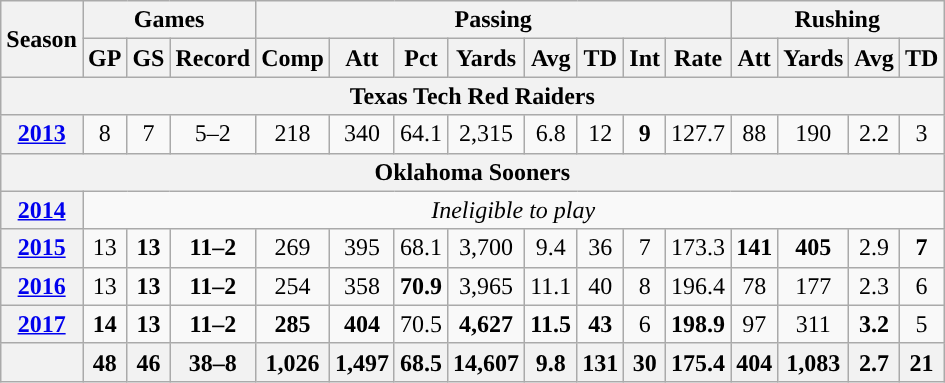<table class="wikitable" style="text-align:center;">
<tr>
<th rowspan="2">Season</th>
<th colspan="3">Games</th>
<th colspan="8">Passing</th>
<th colspan="5">Rushing</th>
</tr>
<tr>
<th>GP</th>
<th>GS</th>
<th>Record</th>
<th>Comp</th>
<th>Att</th>
<th>Pct</th>
<th>Yards</th>
<th>Avg</th>
<th>TD</th>
<th>Int</th>
<th>Rate</th>
<th>Att</th>
<th>Yards</th>
<th>Avg</th>
<th>TD</th>
</tr>
<tr>
<th colspan="16">Texas Tech Red Raiders</th>
</tr>
<tr>
<th><a href='#'>2013</a></th>
<td>8</td>
<td>7</td>
<td>5–2</td>
<td>218</td>
<td>340</td>
<td>64.1</td>
<td>2,315</td>
<td>6.8</td>
<td>12</td>
<td><strong>9</strong></td>
<td>127.7</td>
<td>88</td>
<td>190</td>
<td>2.2</td>
<td>3</td>
</tr>
<tr>
<th colspan="16">Oklahoma Sooners</th>
</tr>
<tr>
<th><a href='#'>2014</a></th>
<td colspan="15"><em>Ineligible to play</em></td>
</tr>
<tr>
<th><a href='#'>2015</a></th>
<td>13</td>
<td><strong>13</strong></td>
<td><strong>11–2</strong></td>
<td>269</td>
<td>395</td>
<td>68.1</td>
<td>3,700</td>
<td>9.4</td>
<td>36</td>
<td>7</td>
<td>173.3</td>
<td><strong>141</strong></td>
<td><strong>405</strong></td>
<td>2.9</td>
<td><strong>7</strong></td>
</tr>
<tr>
<th><a href='#'>2016</a></th>
<td>13</td>
<td><strong>13</strong></td>
<td><strong>11–2</strong></td>
<td>254</td>
<td>358</td>
<td><strong>70.9</strong></td>
<td>3,965</td>
<td>11.1</td>
<td>40</td>
<td>8</td>
<td>196.4</td>
<td>78</td>
<td>177</td>
<td>2.3</td>
<td>6</td>
</tr>
<tr>
<th><a href='#'>2017</a></th>
<td><strong>14</strong></td>
<td><strong>13</strong></td>
<td><strong>11–2</strong></td>
<td><strong>285</strong></td>
<td><strong>404</strong></td>
<td>70.5</td>
<td><strong>4,627</strong></td>
<td><strong>11.5</strong></td>
<td><strong>43</strong></td>
<td>6</td>
<td><strong>198.9</strong></td>
<td>97</td>
<td>311</td>
<td><strong>3.2</strong></td>
<td>5</td>
</tr>
<tr>
<th></th>
<th>48</th>
<th>46</th>
<th>38–8</th>
<th>1,026</th>
<th>1,497</th>
<th>68.5</th>
<th>14,607</th>
<th>9.8</th>
<th>131</th>
<th>30</th>
<th>175.4</th>
<th>404</th>
<th>1,083</th>
<th>2.7</th>
<th>21</th>
</tr>
</table>
